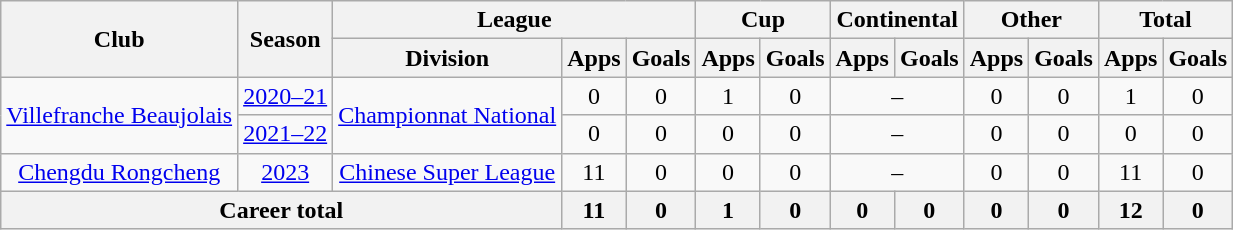<table class="wikitable" style="text-align: center;">
<tr>
<th rowspan=2>Club</th>
<th rowspan=2>Season</th>
<th colspan=3>League</th>
<th colspan=2>Cup</th>
<th colspan=2>Continental</th>
<th colspan=2>Other</th>
<th colspan=2>Total</th>
</tr>
<tr>
<th>Division</th>
<th>Apps</th>
<th>Goals</th>
<th>Apps</th>
<th>Goals</th>
<th>Apps</th>
<th>Goals</th>
<th>Apps</th>
<th>Goals</th>
<th>Apps</th>
<th>Goals</th>
</tr>
<tr>
<td rowspan=2><a href='#'>Villefranche Beaujolais</a></td>
<td><a href='#'>2020–21</a></td>
<td rowspan=2><a href='#'>Championnat National</a></td>
<td>0</td>
<td>0</td>
<td>1</td>
<td>0</td>
<td colspan="2">–</td>
<td>0</td>
<td>0</td>
<td>1</td>
<td>0</td>
</tr>
<tr>
<td><a href='#'>2021–22</a></td>
<td>0</td>
<td>0</td>
<td>0</td>
<td>0</td>
<td colspan="2">–</td>
<td>0</td>
<td>0</td>
<td>0</td>
<td>0</td>
</tr>
<tr>
<td><a href='#'>Chengdu Rongcheng</a></td>
<td><a href='#'>2023</a></td>
<td><a href='#'>Chinese Super League</a></td>
<td>11</td>
<td>0</td>
<td>0</td>
<td>0</td>
<td colspan="2">–</td>
<td>0</td>
<td>0</td>
<td>11</td>
<td>0</td>
</tr>
<tr>
<th colspan=3>Career total</th>
<th>11</th>
<th>0</th>
<th>1</th>
<th>0</th>
<th>0</th>
<th>0</th>
<th>0</th>
<th>0</th>
<th>12</th>
<th>0</th>
</tr>
</table>
